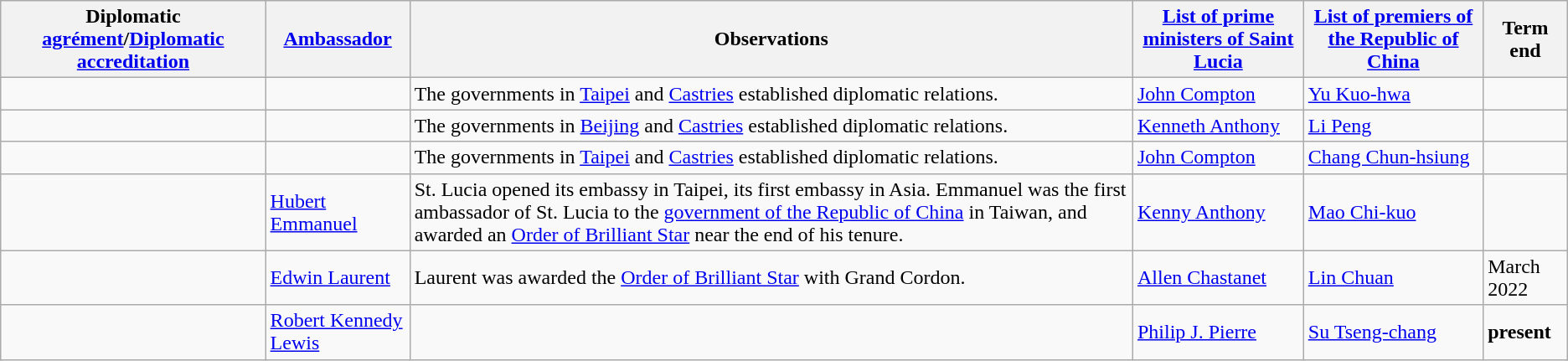<table class="wikitable sortable">
<tr>
<th>Diplomatic <a href='#'>agrément</a>/<a href='#'>Diplomatic accreditation</a></th>
<th><a href='#'>Ambassador</a></th>
<th>Observations</th>
<th><a href='#'>List of prime ministers of Saint Lucia</a></th>
<th><a href='#'>List of premiers of the Republic of China</a></th>
<th>Term end</th>
</tr>
<tr>
<td></td>
<td></td>
<td>The governments in <a href='#'>Taipei</a> and <a href='#'>Castries</a> established diplomatic relations.</td>
<td><a href='#'>John Compton</a></td>
<td><a href='#'>Yu Kuo-hwa</a></td>
<td></td>
</tr>
<tr>
<td></td>
<td></td>
<td>The governments in <a href='#'>Beijing</a> and <a href='#'>Castries</a> established diplomatic relations.</td>
<td><a href='#'>Kenneth Anthony</a></td>
<td><a href='#'>Li Peng</a></td>
<td></td>
</tr>
<tr>
<td></td>
<td></td>
<td>The governments in <a href='#'>Taipei</a> and <a href='#'>Castries</a> established diplomatic relations.</td>
<td><a href='#'>John Compton</a></td>
<td><a href='#'>Chang Chun-hsiung</a></td>
<td></td>
</tr>
<tr>
<td></td>
<td><a href='#'>Hubert Emmanuel</a></td>
<td>St. Lucia opened its embassy in Taipei, its first embassy in Asia. Emmanuel was the first ambassador of St. Lucia to the <a href='#'>government of the Republic of China</a> in Taiwan, and awarded an <a href='#'>Order of Brilliant Star</a> near the end of his tenure.</td>
<td><a href='#'>Kenny Anthony</a></td>
<td><a href='#'>Mao Chi-kuo</a></td>
<td></td>
</tr>
<tr>
<td></td>
<td><a href='#'>Edwin Laurent</a></td>
<td>Laurent was awarded the <a href='#'>Order of Brilliant Star</a> with Grand Cordon.</td>
<td><a href='#'>Allen Chastanet</a></td>
<td><a href='#'>Lin Chuan</a></td>
<td>March 2022</td>
</tr>
<tr>
<td></td>
<td><a href='#'>Robert Kennedy Lewis</a></td>
<td></td>
<td><a href='#'>Philip J. Pierre</a></td>
<td><a href='#'>Su Tseng-chang</a></td>
<td><strong>present</strong></td>
</tr>
</table>
